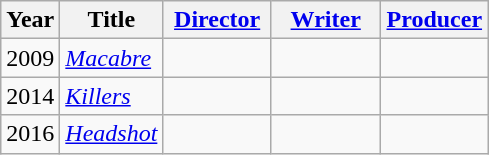<table class="wikitable">
<tr>
<th>Year</th>
<th>Title</th>
<th width=65><a href='#'>Director</a></th>
<th width=65><a href='#'>Writer</a></th>
<th width=65><a href='#'>Producer</a></th>
</tr>
<tr>
<td>2009</td>
<td><em><a href='#'>Macabre</a></em></td>
<td></td>
<td></td>
<td></td>
</tr>
<tr>
<td>2014</td>
<td><em><a href='#'>Killers</a></em></td>
<td></td>
<td></td>
<td></td>
</tr>
<tr>
<td>2016</td>
<td><em><a href='#'>Headshot</a></em></td>
<td></td>
<td></td>
<td></td>
</tr>
</table>
